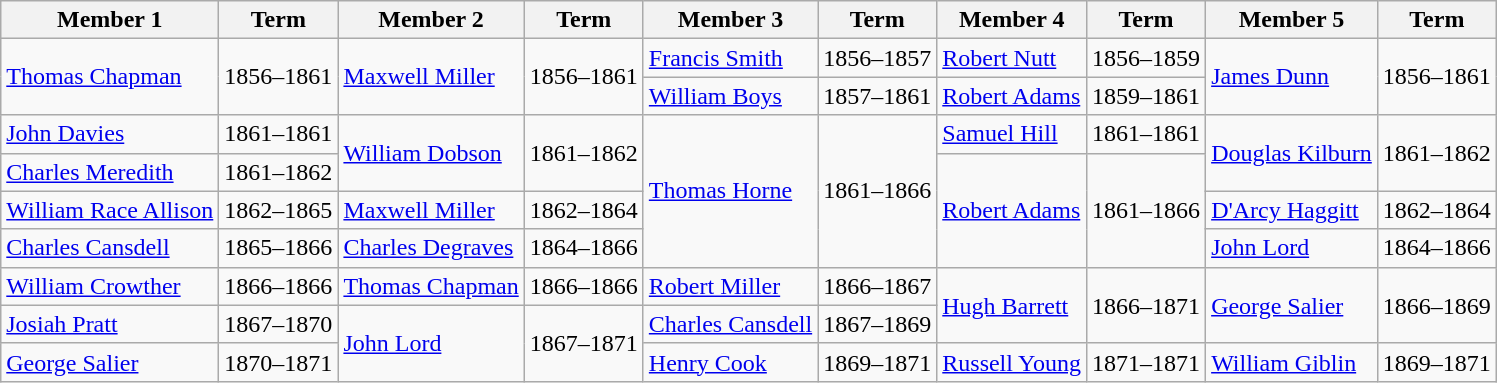<table class="wikitable">
<tr>
<th>Member 1</th>
<th>Term</th>
<th>Member 2</th>
<th>Term</th>
<th>Member 3</th>
<th>Term</th>
<th>Member 4</th>
<th>Term</th>
<th>Member 5</th>
<th>Term</th>
</tr>
<tr>
<td rowspan=2><a href='#'>Thomas Chapman</a></td>
<td rowspan=2>1856–1861</td>
<td rowspan=2><a href='#'>Maxwell Miller</a></td>
<td rowspan=2>1856–1861</td>
<td><a href='#'>Francis Smith</a></td>
<td>1856–1857</td>
<td><a href='#'>Robert Nutt</a></td>
<td>1856–1859</td>
<td rowspan=2><a href='#'>James Dunn</a></td>
<td rowspan=2>1856–1861</td>
</tr>
<tr>
<td><a href='#'>William Boys</a></td>
<td>1857–1861</td>
<td><a href='#'>Robert Adams</a></td>
<td>1859–1861</td>
</tr>
<tr>
<td><a href='#'>John Davies</a></td>
<td>1861–1861</td>
<td rowspan=2><a href='#'>William Dobson</a></td>
<td rowspan=2>1861–1862</td>
<td rowspan=4><a href='#'>Thomas Horne</a></td>
<td rowspan=4>1861–1866</td>
<td><a href='#'>Samuel Hill</a></td>
<td>1861–1861</td>
<td rowspan=2><a href='#'>Douglas Kilburn</a></td>
<td rowspan=2>1861–1862</td>
</tr>
<tr>
<td><a href='#'>Charles Meredith</a></td>
<td>1861–1862</td>
<td rowspan=3><a href='#'>Robert Adams</a></td>
<td rowspan=3>1861–1866</td>
</tr>
<tr>
<td><a href='#'>William Race Allison</a></td>
<td>1862–1865</td>
<td><a href='#'>Maxwell Miller</a></td>
<td>1862–1864</td>
<td><a href='#'>D'Arcy Haggitt</a></td>
<td>1862–1864</td>
</tr>
<tr>
<td><a href='#'>Charles Cansdell</a></td>
<td>1865–1866</td>
<td><a href='#'>Charles Degraves</a></td>
<td>1864–1866</td>
<td><a href='#'>John Lord</a></td>
<td>1864–1866</td>
</tr>
<tr>
<td><a href='#'>William Crowther</a></td>
<td>1866–1866</td>
<td><a href='#'>Thomas Chapman</a></td>
<td>1866–1866</td>
<td><a href='#'>Robert Miller</a></td>
<td>1866–1867</td>
<td rowspan=2><a href='#'>Hugh Barrett</a></td>
<td rowspan=2>1866–1871</td>
<td rowspan=2><a href='#'>George Salier</a></td>
<td rowspan=2>1866–1869</td>
</tr>
<tr>
<td><a href='#'>Josiah Pratt</a></td>
<td>1867–1870</td>
<td rowspan=2><a href='#'>John Lord</a></td>
<td rowspan=2>1867–1871</td>
<td><a href='#'>Charles Cansdell</a></td>
<td>1867–1869</td>
</tr>
<tr>
<td><a href='#'>George Salier</a></td>
<td>1870–1871</td>
<td><a href='#'>Henry Cook</a></td>
<td>1869–1871</td>
<td><a href='#'>Russell Young</a></td>
<td>1871–1871</td>
<td><a href='#'>William Giblin</a></td>
<td>1869–1871</td>
</tr>
</table>
